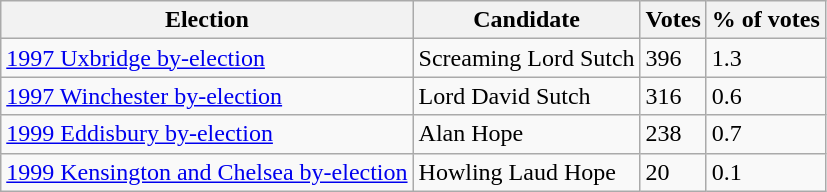<table class="wikitable">
<tr>
<th>Election</th>
<th>Candidate</th>
<th>Votes</th>
<th>% of votes</th>
</tr>
<tr>
<td><a href='#'>1997 Uxbridge by-election</a></td>
<td>Screaming Lord Sutch</td>
<td>396</td>
<td>1.3</td>
</tr>
<tr>
<td><a href='#'>1997 Winchester by-election</a></td>
<td>Lord David Sutch</td>
<td>316</td>
<td>0.6</td>
</tr>
<tr>
<td><a href='#'>1999 Eddisbury by-election</a></td>
<td>Alan Hope</td>
<td>238</td>
<td>0.7</td>
</tr>
<tr>
<td><a href='#'>1999 Kensington and Chelsea by-election</a></td>
<td>Howling Laud Hope</td>
<td>20</td>
<td>0.1</td>
</tr>
</table>
